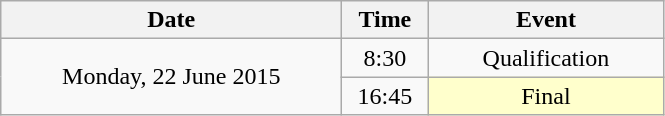<table class = "wikitable" style="text-align:center;">
<tr>
<th width=220>Date</th>
<th width=50>Time</th>
<th width=150>Event</th>
</tr>
<tr>
<td rowspan=2>Monday, 22 June 2015</td>
<td>8:30</td>
<td>Qualification</td>
</tr>
<tr>
<td>16:45</td>
<td bgcolor=ffffcc>Final</td>
</tr>
</table>
